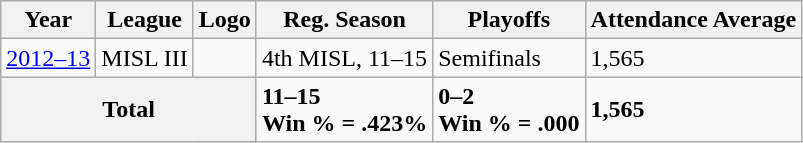<table class="wikitable">
<tr>
<th>Year</th>
<th>League</th>
<th>Logo</th>
<th>Reg. Season</th>
<th>Playoffs</th>
<th>Attendance Average</th>
</tr>
<tr>
<td><a href='#'>2012–13</a></td>
<td>MISL III</td>
<td></td>
<td>4th MISL, 11–15</td>
<td>Semifinals</td>
<td>1,565</td>
</tr>
<tr>
<th align="center" rowSpan="1" colSpan="3">Total</th>
<td><strong>11–15</strong> <br> <strong>Win % = .423%</strong></td>
<td><strong>0–2</strong> <br> <strong>Win % = .000</strong></td>
<td><strong>1,565</strong></td>
</tr>
</table>
